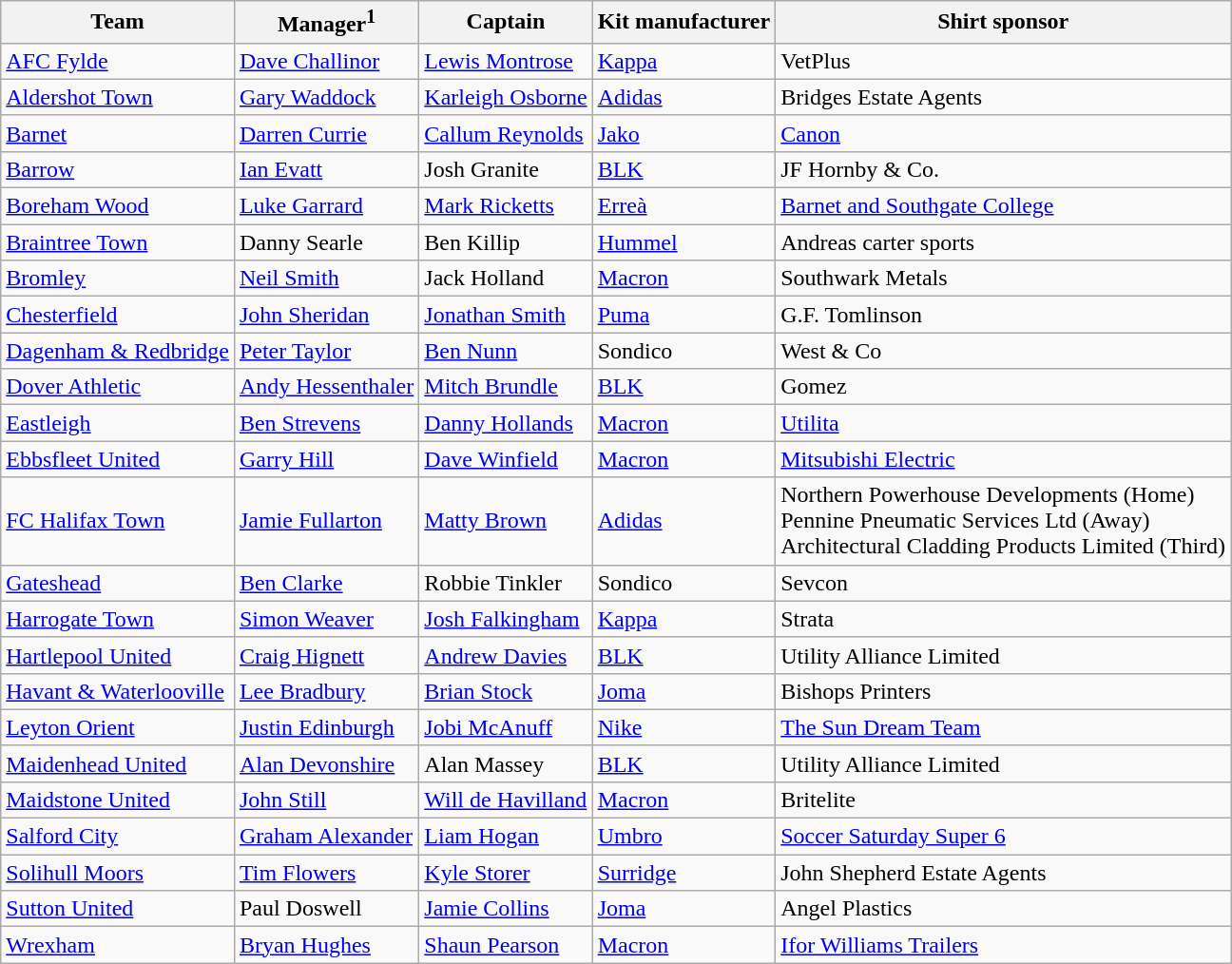<table class="wikitable sortable" style="text-align: left;">
<tr>
<th>Team</th>
<th>Manager<sup>1</sup></th>
<th>Captain</th>
<th>Kit manufacturer</th>
<th>Shirt sponsor</th>
</tr>
<tr>
<td><a href='#'>AFC Fylde</a></td>
<td><a href='#'>Dave Challinor</a></td>
<td><a href='#'>Lewis Montrose</a></td>
<td><a href='#'>Kappa</a></td>
<td>VetPlus</td>
</tr>
<tr>
<td><a href='#'>Aldershot Town</a></td>
<td><a href='#'>Gary Waddock</a></td>
<td><a href='#'>Karleigh Osborne</a></td>
<td><a href='#'>Adidas</a></td>
<td>Bridges Estate Agents</td>
</tr>
<tr>
<td><a href='#'>Barnet</a></td>
<td><a href='#'>Darren Currie</a></td>
<td><a href='#'>Callum Reynolds</a></td>
<td><a href='#'>Jako</a></td>
<td><a href='#'>Canon</a></td>
</tr>
<tr>
<td><a href='#'>Barrow</a></td>
<td><a href='#'>Ian Evatt</a></td>
<td>Josh Granite</td>
<td><a href='#'>BLK</a></td>
<td>JF Hornby & Co.</td>
</tr>
<tr>
<td><a href='#'>Boreham Wood</a></td>
<td><a href='#'>Luke Garrard</a></td>
<td><a href='#'>Mark Ricketts</a></td>
<td><a href='#'>Erreà</a></td>
<td><a href='#'>Barnet and Southgate College</a></td>
</tr>
<tr>
<td><a href='#'>Braintree Town</a></td>
<td>Danny Searle</td>
<td>Ben Killip</td>
<td><a href='#'>Hummel</a></td>
<td>Andreas carter sports</td>
</tr>
<tr>
<td><a href='#'>Bromley</a></td>
<td><a href='#'>Neil Smith</a></td>
<td>Jack Holland</td>
<td><a href='#'>Macron</a></td>
<td>Southwark Metals</td>
</tr>
<tr>
<td><a href='#'>Chesterfield</a></td>
<td><a href='#'>John Sheridan</a></td>
<td><a href='#'>Jonathan Smith</a></td>
<td><a href='#'>Puma</a></td>
<td>G.F. Tomlinson</td>
</tr>
<tr>
<td><a href='#'>Dagenham & Redbridge</a></td>
<td><a href='#'>Peter Taylor</a></td>
<td><a href='#'>Ben Nunn</a></td>
<td>Sondico</td>
<td>West & Co</td>
</tr>
<tr>
<td><a href='#'>Dover Athletic</a></td>
<td><a href='#'>Andy Hessenthaler</a></td>
<td><a href='#'>Mitch Brundle</a></td>
<td><a href='#'>BLK</a></td>
<td>Gomez</td>
</tr>
<tr>
<td><a href='#'>Eastleigh</a></td>
<td><a href='#'>Ben Strevens</a></td>
<td><a href='#'>Danny Hollands</a></td>
<td><a href='#'>Macron</a></td>
<td><a href='#'>Utilita</a></td>
</tr>
<tr>
<td><a href='#'>Ebbsfleet United</a></td>
<td><a href='#'>Garry Hill</a></td>
<td><a href='#'>Dave Winfield</a></td>
<td><a href='#'>Macron</a></td>
<td><a href='#'>Mitsubishi Electric</a></td>
</tr>
<tr>
<td><a href='#'>FC Halifax Town</a></td>
<td><a href='#'>Jamie Fullarton</a></td>
<td><a href='#'>Matty Brown</a></td>
<td><a href='#'>Adidas</a></td>
<td>Northern Powerhouse Developments (Home)<br> Pennine Pneumatic Services Ltd (Away) <br> Architectural Cladding Products Limited (Third)</td>
</tr>
<tr>
<td><a href='#'>Gateshead</a></td>
<td><a href='#'>Ben Clarke</a></td>
<td>Robbie Tinkler</td>
<td>Sondico</td>
<td>Sevcon</td>
</tr>
<tr>
<td><a href='#'>Harrogate Town</a></td>
<td><a href='#'>Simon Weaver</a></td>
<td><a href='#'>Josh Falkingham</a></td>
<td><a href='#'>Kappa</a></td>
<td>Strata</td>
</tr>
<tr>
<td><a href='#'>Hartlepool United</a></td>
<td><a href='#'>Craig Hignett</a></td>
<td><a href='#'>Andrew Davies</a></td>
<td><a href='#'>BLK</a></td>
<td>Utility Alliance Limited</td>
</tr>
<tr>
<td><a href='#'>Havant & Waterlooville</a></td>
<td><a href='#'>Lee Bradbury</a></td>
<td><a href='#'>Brian Stock</a></td>
<td><a href='#'>Joma</a></td>
<td>Bishops Printers</td>
</tr>
<tr>
<td><a href='#'>Leyton Orient</a></td>
<td><a href='#'>Justin Edinburgh</a></td>
<td><a href='#'>Jobi McAnuff</a></td>
<td><a href='#'>Nike</a></td>
<td><a href='#'>The Sun Dream Team</a></td>
</tr>
<tr>
<td><a href='#'>Maidenhead United</a></td>
<td><a href='#'>Alan Devonshire</a></td>
<td>Alan Massey</td>
<td><a href='#'>BLK</a></td>
<td>Utility Alliance Limited</td>
</tr>
<tr>
<td><a href='#'>Maidstone United</a></td>
<td><a href='#'>John Still</a></td>
<td><a href='#'>Will de Havilland</a></td>
<td><a href='#'>Macron</a></td>
<td>Britelite</td>
</tr>
<tr>
<td><a href='#'>Salford City</a></td>
<td><a href='#'>Graham Alexander</a></td>
<td><a href='#'>Liam Hogan</a></td>
<td><a href='#'>Umbro</a></td>
<td><a href='#'>Soccer Saturday Super 6</a></td>
</tr>
<tr>
<td><a href='#'>Solihull Moors</a></td>
<td><a href='#'>Tim Flowers</a></td>
<td><a href='#'>Kyle Storer</a></td>
<td><a href='#'>Surridge</a></td>
<td>John Shepherd Estate Agents</td>
</tr>
<tr>
<td><a href='#'>Sutton United</a></td>
<td>Paul Doswell</td>
<td><a href='#'>Jamie Collins</a></td>
<td><a href='#'>Joma</a></td>
<td>Angel Plastics</td>
</tr>
<tr>
<td><a href='#'>Wrexham</a></td>
<td><a href='#'>Bryan Hughes</a></td>
<td><a href='#'>Shaun Pearson</a></td>
<td><a href='#'>Macron</a></td>
<td><a href='#'>Ifor Williams Trailers</a></td>
</tr>
</table>
